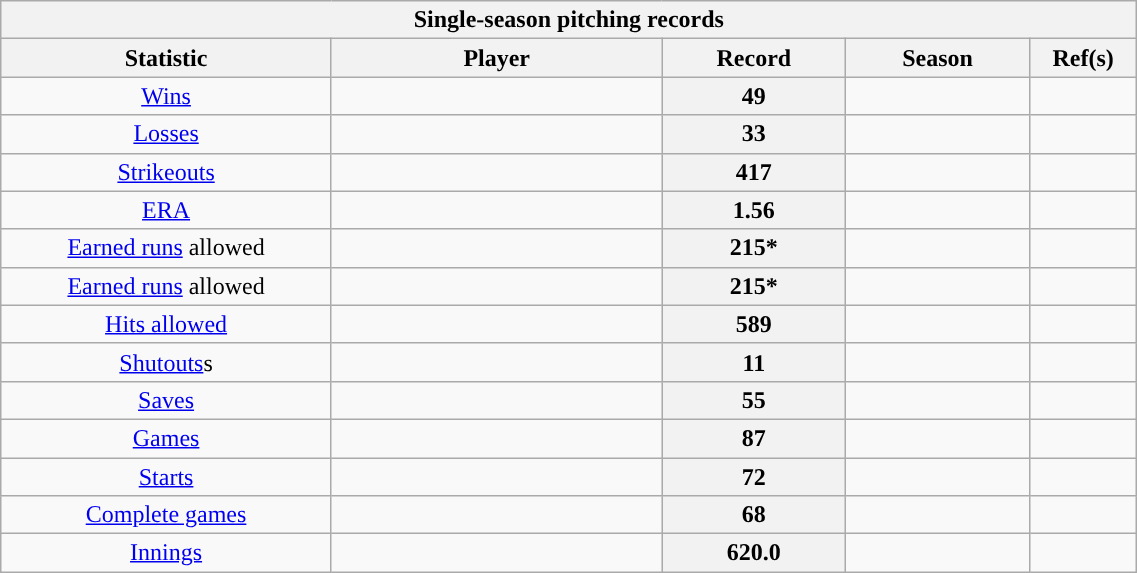<table class="wikitable sortable" style="text-align:center" width="60%">
<tr>
<th colspan=5>Single-season pitching records</th>
</tr>
<tr>
<th scope="col" width=18%>Statistic</th>
<th scope="col" width=18%>Player</th>
<th scope="col" width=10% class="unsortable">Record</th>
<th scope="col" width=10%>Season</th>
<th scope="col" width=5% class="unsortable">Ref(s)</th>
</tr>
<tr>
<td><a href='#'>Wins</a></td>
<td></td>
<th scope="row">49</th>
<td></td>
<td></td>
</tr>
<tr>
<td><a href='#'>Losses</a></td>
<td></td>
<th scope="row">33</th>
<td></td>
<td></td>
</tr>
<tr>
<td><a href='#'>Strikeouts</a></td>
<td></td>
<th scope="row">417</th>
<td></td>
<td></td>
</tr>
<tr>
<td><a href='#'>ERA</a></td>
<td></td>
<th scope="row">1.56</th>
<td></td>
<td></td>
</tr>
<tr>
<td><a href='#'>Earned runs</a> allowed</td>
<td></td>
<th scope="row">215*</th>
<td></td>
<td></td>
</tr>
<tr>
<td><a href='#'>Earned runs</a> allowed</td>
<td></td>
<th scope="row">215*</th>
<td></td>
<td></td>
</tr>
<tr>
<td><a href='#'>Hits allowed</a></td>
<td></td>
<th scope="row">589</th>
<td></td>
<td></td>
</tr>
<tr>
<td><a href='#'>Shutouts</a>s</td>
<td></td>
<th scope="row">11</th>
<td></td>
<td></td>
</tr>
<tr>
<td><a href='#'>Saves</a></td>
<td></td>
<th scope="row">55</th>
<td></td>
<td></td>
</tr>
<tr>
<td><a href='#'>Games</a></td>
<td></td>
<th scope="row">87</th>
<td></td>
<td></td>
</tr>
<tr>
<td><a href='#'>Starts</a></td>
<td></td>
<th scope="row">72</th>
<td></td>
<td></td>
</tr>
<tr>
<td><a href='#'>Complete games</a></td>
<td></td>
<th scope="row">68</th>
<td></td>
<td></td>
</tr>
<tr>
<td><a href='#'>Innings</a></td>
<td></td>
<th scope="row">620.0</th>
<td></td>
<td></td>
</tr>
</table>
